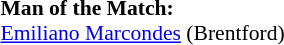<table style="width:100%; font-size:90%;">
<tr>
<td style="width:40%; vertical-align:top;"><br><strong>Man of the Match:</strong>
<br><a href='#'>Emiliano Marcondes</a> (Brentford)</td>
</tr>
</table>
